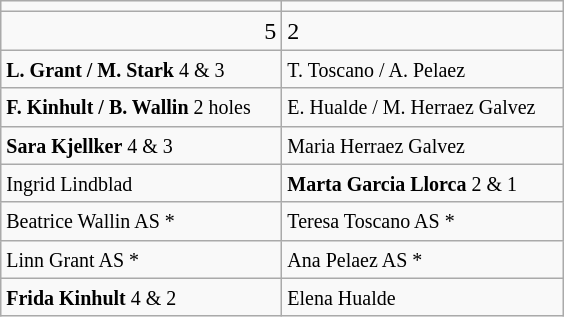<table class="wikitable">
<tr>
<td align="center" width="180"></td>
<td align="center" width="180"></td>
</tr>
<tr>
<td align="right">5</td>
<td>2</td>
</tr>
<tr>
<td><small><strong>L. Grant / M. Stark</strong> 4 & 3</small></td>
<td><small>T. Toscano / A. Pelaez</small></td>
</tr>
<tr>
<td><small><strong>F. Kinhult / B. Wallin</strong> 2 holes</small></td>
<td><small>E. Hualde / M. Herraez Galvez</small></td>
</tr>
<tr>
<td><small><strong>Sara Kjellker</strong> 4 & 3</small></td>
<td><small>Maria Herraez Galvez</small></td>
</tr>
<tr>
<td><small>Ingrid Lindblad</small></td>
<td><small><strong>Marta Garcia Llorca</strong> 2 & 1</small></td>
</tr>
<tr>
<td><small>Beatrice Wallin AS *</small></td>
<td><small>Teresa Toscano AS *</small></td>
</tr>
<tr>
<td><small>Linn Grant AS *</small></td>
<td><small>Ana Pelaez AS *</small></td>
</tr>
<tr>
<td><small><strong>Frida Kinhult</strong> 4 & 2</small></td>
<td><small>Elena Hualde</small></td>
</tr>
</table>
